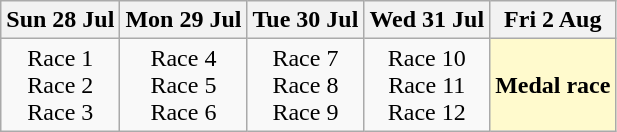<table class="wikitable" style="text-align: center;">
<tr>
<th>Sun 28 Jul</th>
<th>Mon 29 Jul</th>
<th>Tue 30 Jul</th>
<th>Wed 31 Jul</th>
<th>Fri 2 Aug</th>
</tr>
<tr>
<td>Race 1<br>Race 2<br>Race 3</td>
<td>Race 4<br>Race 5<br>Race 6</td>
<td>Race 7<br>Race 8<br>Race 9</td>
<td>Race 10<br>Race 11<br>Race 12</td>
<td style=background:lemonchiffon><strong>Medal race</strong></td>
</tr>
</table>
